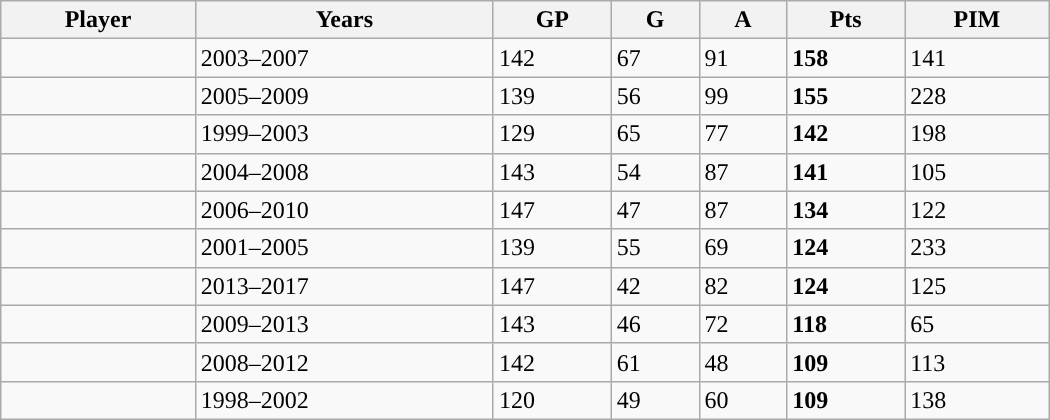<table class="wikitable sortable" width ="700" cellpadding="1" border="1" cellspacing="0">
<tr>
<th>Player</th>
<th>Years</th>
<th>GP</th>
<th>G</th>
<th>A</th>
<th>Pts</th>
<th>PIM</th>
</tr>
<tr>
<td></td>
<td>2003–2007</td>
<td>142</td>
<td>67</td>
<td>91</td>
<td><strong>158</strong></td>
<td>141</td>
</tr>
<tr>
<td></td>
<td>2005–2009</td>
<td>139</td>
<td>56</td>
<td>99</td>
<td><strong>155</strong></td>
<td>228</td>
</tr>
<tr>
<td></td>
<td>1999–2003</td>
<td>129</td>
<td>65</td>
<td>77</td>
<td><strong>142</strong></td>
<td>198</td>
</tr>
<tr>
<td></td>
<td>2004–2008</td>
<td>143</td>
<td>54</td>
<td>87</td>
<td><strong>141</strong></td>
<td>105</td>
</tr>
<tr>
<td></td>
<td>2006–2010</td>
<td>147</td>
<td>47</td>
<td>87</td>
<td><strong>134</strong></td>
<td>122</td>
</tr>
<tr>
<td></td>
<td>2001–2005</td>
<td>139</td>
<td>55</td>
<td>69</td>
<td><strong>124</strong></td>
<td>233</td>
</tr>
<tr>
<td></td>
<td>2013–2017</td>
<td>147</td>
<td>42</td>
<td>82</td>
<td><strong>124</strong></td>
<td>125</td>
</tr>
<tr>
<td></td>
<td>2009–2013</td>
<td>143</td>
<td>46</td>
<td>72</td>
<td><strong>118</strong></td>
<td>65</td>
</tr>
<tr>
<td></td>
<td>2008–2012</td>
<td>142</td>
<td>61</td>
<td>48</td>
<td><strong>109</strong></td>
<td>113</td>
</tr>
<tr>
<td></td>
<td>1998–2002</td>
<td>120</td>
<td>49</td>
<td>60</td>
<td><strong>109</strong></td>
<td>138</td>
</tr>
</table>
